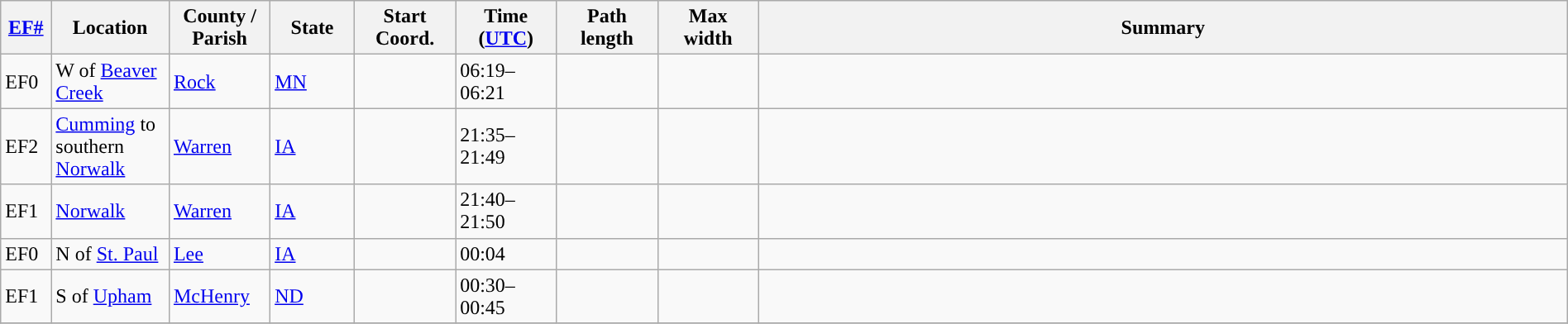<table class="wikitable sortable" style="width:100%;">
<tr>
<th scope="col"  style="width:3%; text-align:center;"><a href='#'>EF#</a></th>
<th scope="col"  style="width:7%; text-align:center;" class="unsortable">Location</th>
<th scope="col"  style="width:6%; text-align:center;" class="unsortable">County / Parish</th>
<th scope="col"  style="width:5%; text-align:center;">State</th>
<th scope="col"  style="width:6%; text-align:center;">Start Coord.</th>
<th scope="col"  style="width:6%; text-align:center;">Time (<a href='#'>UTC</a>)</th>
<th scope="col"  style="width:6%; text-align:center;">Path length</th>
<th scope="col"  style="width:6%; text-align:center;">Max width</th>
<th scope="col" class="unsortable" style="width:48%; text-align:center;">Summary</th>
</tr>
<tr>
<td>EF0</td>
<td>W of <a href='#'>Beaver Creek</a></td>
<td><a href='#'>Rock</a></td>
<td><a href='#'>MN</a></td>
<td></td>
<td>06:19–06:21</td>
<td></td>
<td></td>
<td></td>
</tr>
<tr>
<td>EF2</td>
<td><a href='#'>Cumming</a> to southern <a href='#'>Norwalk</a></td>
<td><a href='#'>Warren</a></td>
<td><a href='#'>IA</a></td>
<td></td>
<td>21:35–21:49</td>
<td></td>
<td></td>
<td></td>
</tr>
<tr>
<td>EF1</td>
<td><a href='#'>Norwalk</a></td>
<td><a href='#'>Warren</a></td>
<td><a href='#'>IA</a></td>
<td></td>
<td>21:40–21:50</td>
<td></td>
<td></td>
<td></td>
</tr>
<tr>
<td>EF0</td>
<td>N of <a href='#'>St. Paul</a></td>
<td><a href='#'>Lee</a></td>
<td><a href='#'>IA</a></td>
<td></td>
<td>00:04</td>
<td></td>
<td></td>
<td></td>
</tr>
<tr>
<td>EF1</td>
<td>S of <a href='#'>Upham</a></td>
<td><a href='#'>McHenry</a></td>
<td><a href='#'>ND</a></td>
<td></td>
<td>00:30–00:45</td>
<td></td>
<td></td>
<td></td>
</tr>
<tr>
</tr>
</table>
